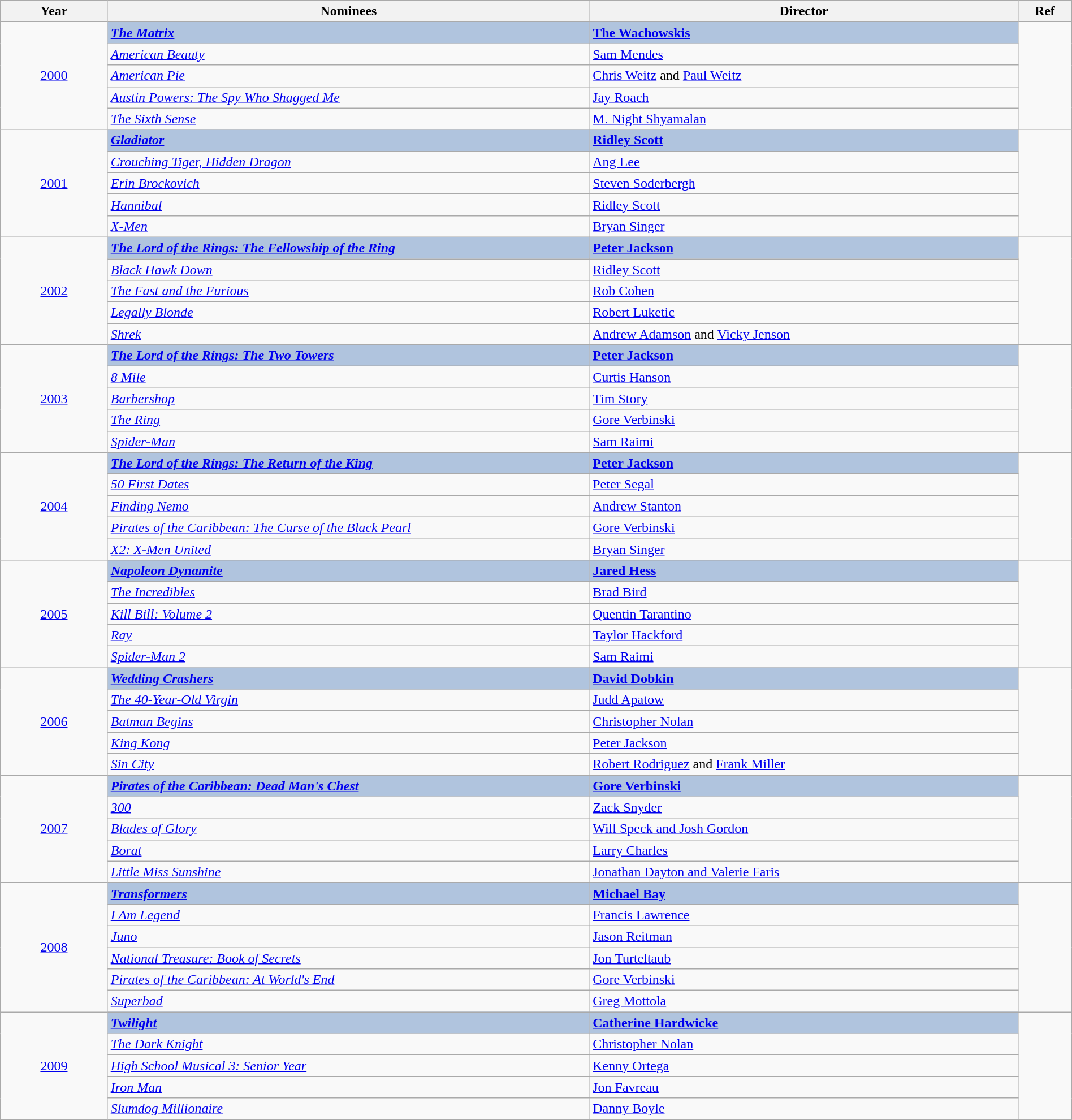<table class="wikitable" width="100%" cellpadding="5">
<tr>
<th width="10%">Year</th>
<th width="45%">Nominees</th>
<th width="40%">Director</th>
<th width="5%">Ref</th>
</tr>
<tr>
<td rowspan="5" align="center"><a href='#'>2000</a></td>
<td style="background:#B0C4DE;"><strong><em><a href='#'>The Matrix</a></em></strong></td>
<td style="background:#B0C4DE;"><strong><a href='#'>The Wachowskis</a></strong></td>
<td rowspan="5" align="center"></td>
</tr>
<tr>
<td><em><a href='#'>American Beauty</a></em></td>
<td><a href='#'>Sam Mendes</a></td>
</tr>
<tr>
<td><em><a href='#'>American Pie</a></em></td>
<td><a href='#'>Chris Weitz</a> and <a href='#'>Paul Weitz</a></td>
</tr>
<tr>
<td><em><a href='#'>Austin Powers: The Spy Who Shagged Me</a></em></td>
<td><a href='#'>Jay Roach</a></td>
</tr>
<tr>
<td><em><a href='#'>The Sixth Sense</a></em></td>
<td><a href='#'>M. Night Shyamalan</a></td>
</tr>
<tr>
<td rowspan="5" align="center"><a href='#'>2001</a></td>
<td style="background:#B0C4DE;"><strong><em><a href='#'>Gladiator</a></em></strong></td>
<td style="background:#B0C4DE;"><strong><a href='#'>Ridley Scott</a></strong></td>
<td rowspan="5" align="center"></td>
</tr>
<tr>
<td><em><a href='#'>Crouching Tiger, Hidden Dragon</a></em></td>
<td><a href='#'>Ang Lee</a></td>
</tr>
<tr>
<td><em><a href='#'>Erin Brockovich</a></em></td>
<td><a href='#'>Steven Soderbergh</a></td>
</tr>
<tr>
<td><em><a href='#'>Hannibal</a></em></td>
<td><a href='#'>Ridley Scott</a></td>
</tr>
<tr>
<td><em><a href='#'>X-Men</a></em></td>
<td><a href='#'>Bryan Singer</a></td>
</tr>
<tr>
<td rowspan="5" align="center"><a href='#'>2002</a></td>
<td style="background:#B0C4DE;"><strong><em><a href='#'>The Lord of the Rings: The Fellowship of the Ring</a></em></strong></td>
<td style="background:#B0C4DE;"><strong><a href='#'>Peter Jackson</a></strong></td>
<td rowspan="5" align="center"></td>
</tr>
<tr>
<td><em><a href='#'>Black Hawk Down</a></em></td>
<td><a href='#'>Ridley Scott</a></td>
</tr>
<tr>
<td><em><a href='#'>The Fast and the Furious</a></em></td>
<td><a href='#'>Rob Cohen</a></td>
</tr>
<tr>
<td><em><a href='#'>Legally Blonde</a></em></td>
<td><a href='#'>Robert Luketic</a></td>
</tr>
<tr>
<td><em><a href='#'>Shrek</a></em></td>
<td><a href='#'>Andrew Adamson</a> and <a href='#'>Vicky Jenson</a></td>
</tr>
<tr>
<td rowspan="5" align="center"><a href='#'>2003</a></td>
<td style="background:#B0C4DE;"><strong><em><a href='#'>The Lord of the Rings: The Two Towers</a></em></strong></td>
<td style="background:#B0C4DE;"><strong><a href='#'>Peter Jackson</a></strong></td>
<td rowspan="5" align="center"></td>
</tr>
<tr>
<td><em><a href='#'>8 Mile</a></em></td>
<td><a href='#'>Curtis Hanson</a></td>
</tr>
<tr>
<td><em><a href='#'>Barbershop</a></em></td>
<td><a href='#'>Tim Story</a></td>
</tr>
<tr>
<td><em><a href='#'>The Ring</a></em></td>
<td><a href='#'>Gore Verbinski</a></td>
</tr>
<tr>
<td><em><a href='#'>Spider-Man</a></em></td>
<td><a href='#'>Sam Raimi</a></td>
</tr>
<tr>
<td rowspan="5" align="center"><a href='#'>2004</a></td>
<td style="background:#B0C4DE;"><strong><em><a href='#'>The Lord of the Rings: The Return of the King</a></em></strong></td>
<td style="background:#B0C4DE;"><strong><a href='#'>Peter Jackson</a></strong></td>
<td rowspan="5" align="center"></td>
</tr>
<tr>
<td><em><a href='#'>50 First Dates</a></em></td>
<td><a href='#'>Peter Segal</a></td>
</tr>
<tr>
<td><em><a href='#'>Finding Nemo</a></em></td>
<td><a href='#'>Andrew Stanton</a></td>
</tr>
<tr>
<td><em><a href='#'>Pirates of the Caribbean: The Curse of the Black Pearl</a></em></td>
<td><a href='#'>Gore Verbinski</a></td>
</tr>
<tr>
<td><em><a href='#'>X2: X-Men United</a></em></td>
<td><a href='#'>Bryan Singer</a></td>
</tr>
<tr>
<td rowspan="5" align="center"><a href='#'>2005</a></td>
<td style="background:#B0C4DE;"><strong><em><a href='#'>Napoleon Dynamite</a></em></strong></td>
<td style="background:#B0C4DE;"><strong><a href='#'>Jared Hess</a></strong></td>
<td rowspan="5" align="center"></td>
</tr>
<tr>
<td><em><a href='#'>The Incredibles</a></em></td>
<td><a href='#'>Brad Bird</a></td>
</tr>
<tr>
<td><em><a href='#'>Kill Bill: Volume 2</a></em></td>
<td><a href='#'>Quentin Tarantino</a></td>
</tr>
<tr>
<td><em><a href='#'>Ray</a></em></td>
<td><a href='#'>Taylor Hackford</a></td>
</tr>
<tr>
<td><em><a href='#'>Spider-Man 2</a></em></td>
<td><a href='#'>Sam Raimi</a></td>
</tr>
<tr>
<td rowspan="5" align="center"><a href='#'>2006</a></td>
<td style="background:#B0C4DE;"><strong><em><a href='#'>Wedding Crashers</a></em></strong></td>
<td style="background:#B0C4DE;"><strong><a href='#'>David Dobkin</a></strong></td>
<td rowspan="5" align="center"></td>
</tr>
<tr>
<td><em><a href='#'>The 40-Year-Old Virgin</a></em></td>
<td><a href='#'>Judd Apatow</a></td>
</tr>
<tr>
<td><em><a href='#'>Batman Begins</a></em></td>
<td><a href='#'>Christopher Nolan</a></td>
</tr>
<tr>
<td><em><a href='#'>King Kong</a></em></td>
<td><a href='#'>Peter Jackson</a></td>
</tr>
<tr>
<td><em><a href='#'>Sin City</a></em></td>
<td><a href='#'>Robert Rodriguez</a> and <a href='#'>Frank Miller</a></td>
</tr>
<tr>
<td rowspan="5" align="center"><a href='#'>2007</a></td>
<td style="background:#B0C4DE;"><strong><em><a href='#'>Pirates of the Caribbean: Dead Man's Chest</a></em></strong></td>
<td style="background:#B0C4DE;"><strong><a href='#'>Gore Verbinski</a></strong></td>
<td rowspan="5" align="center"></td>
</tr>
<tr>
<td><em><a href='#'>300</a></em></td>
<td><a href='#'>Zack Snyder</a></td>
</tr>
<tr>
<td><em><a href='#'>Blades of Glory</a></em></td>
<td><a href='#'>Will Speck and Josh Gordon</a></td>
</tr>
<tr>
<td><em><a href='#'>Borat</a></em></td>
<td><a href='#'>Larry Charles</a></td>
</tr>
<tr>
<td><em><a href='#'>Little Miss Sunshine</a></em></td>
<td><a href='#'>Jonathan Dayton and Valerie Faris</a></td>
</tr>
<tr>
<td rowspan="6" align="center"><a href='#'>2008</a></td>
<td style="background:#B0C4DE;"><strong><em><a href='#'>Transformers</a></em></strong></td>
<td style="background:#B0C4DE;"><strong><a href='#'>Michael Bay</a></strong></td>
<td rowspan="6" align="center"></td>
</tr>
<tr>
<td><em><a href='#'>I Am Legend</a></em></td>
<td><a href='#'>Francis Lawrence</a></td>
</tr>
<tr>
<td><em><a href='#'>Juno</a></em></td>
<td><a href='#'>Jason Reitman</a></td>
</tr>
<tr>
<td><em><a href='#'>National Treasure: Book of Secrets</a></em></td>
<td><a href='#'>Jon Turteltaub</a></td>
</tr>
<tr>
<td><em><a href='#'>Pirates of the Caribbean: At World's End</a></em></td>
<td><a href='#'>Gore Verbinski</a></td>
</tr>
<tr>
<td><em><a href='#'>Superbad</a></em></td>
<td><a href='#'>Greg Mottola</a></td>
</tr>
<tr>
<td rowspan="5" align="center"><a href='#'>2009</a></td>
<td style="background:#B0C4DE;"><strong><em><a href='#'>Twilight</a></em></strong></td>
<td style="background:#B0C4DE;"><strong><a href='#'>Catherine Hardwicke</a></strong></td>
<td rowspan="5" align="center"></td>
</tr>
<tr>
<td><em><a href='#'>The Dark Knight</a></em></td>
<td><a href='#'>Christopher Nolan</a></td>
</tr>
<tr>
<td><em><a href='#'>High School Musical 3: Senior Year</a></em></td>
<td><a href='#'>Kenny Ortega</a></td>
</tr>
<tr>
<td><em><a href='#'>Iron Man</a></em></td>
<td><a href='#'>Jon Favreau</a></td>
</tr>
<tr>
<td><em><a href='#'>Slumdog Millionaire</a></em></td>
<td><a href='#'>Danny Boyle</a></td>
</tr>
</table>
